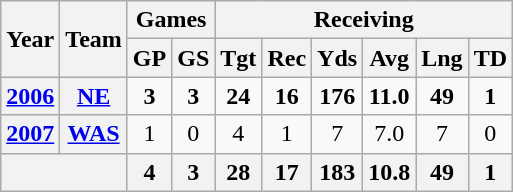<table class="wikitable" style="text-align:center">
<tr>
<th rowspan="2">Year</th>
<th rowspan="2">Team</th>
<th colspan="2">Games</th>
<th colspan="6">Receiving</th>
</tr>
<tr>
<th>GP</th>
<th>GS</th>
<th>Tgt</th>
<th>Rec</th>
<th>Yds</th>
<th>Avg</th>
<th>Lng</th>
<th>TD</th>
</tr>
<tr>
<th><a href='#'>2006</a></th>
<th><a href='#'>NE</a></th>
<td><strong>3</strong></td>
<td><strong>3</strong></td>
<td><strong>24</strong></td>
<td><strong>16</strong></td>
<td><strong>176</strong></td>
<td><strong>11.0</strong></td>
<td><strong>49</strong></td>
<td><strong>1</strong></td>
</tr>
<tr>
<th><a href='#'>2007</a></th>
<th><a href='#'>WAS</a></th>
<td>1</td>
<td>0</td>
<td>4</td>
<td>1</td>
<td>7</td>
<td>7.0</td>
<td>7</td>
<td>0</td>
</tr>
<tr>
<th colspan="2"></th>
<th>4</th>
<th>3</th>
<th>28</th>
<th>17</th>
<th>183</th>
<th>10.8</th>
<th>49</th>
<th>1</th>
</tr>
</table>
